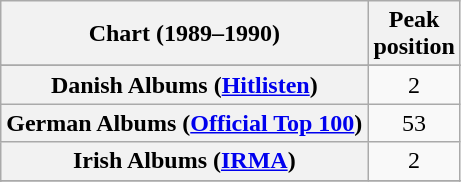<table class="wikitable sortable plainrowheaders">
<tr>
<th>Chart (1989–1990)</th>
<th>Peak<br>position</th>
</tr>
<tr>
</tr>
<tr>
<th scope="row">Danish Albums (<a href='#'>Hitlisten</a>)</th>
<td style="text-align:center;">2</td>
</tr>
<tr>
<th scope="row">German Albums (<a href='#'>Official Top 100</a>)</th>
<td style="text-align:center;">53</td>
</tr>
<tr>
<th scope="row">Irish Albums (<a href='#'>IRMA</a>)</th>
<td style="text-align:center;">2</td>
</tr>
<tr>
</tr>
<tr>
</tr>
</table>
